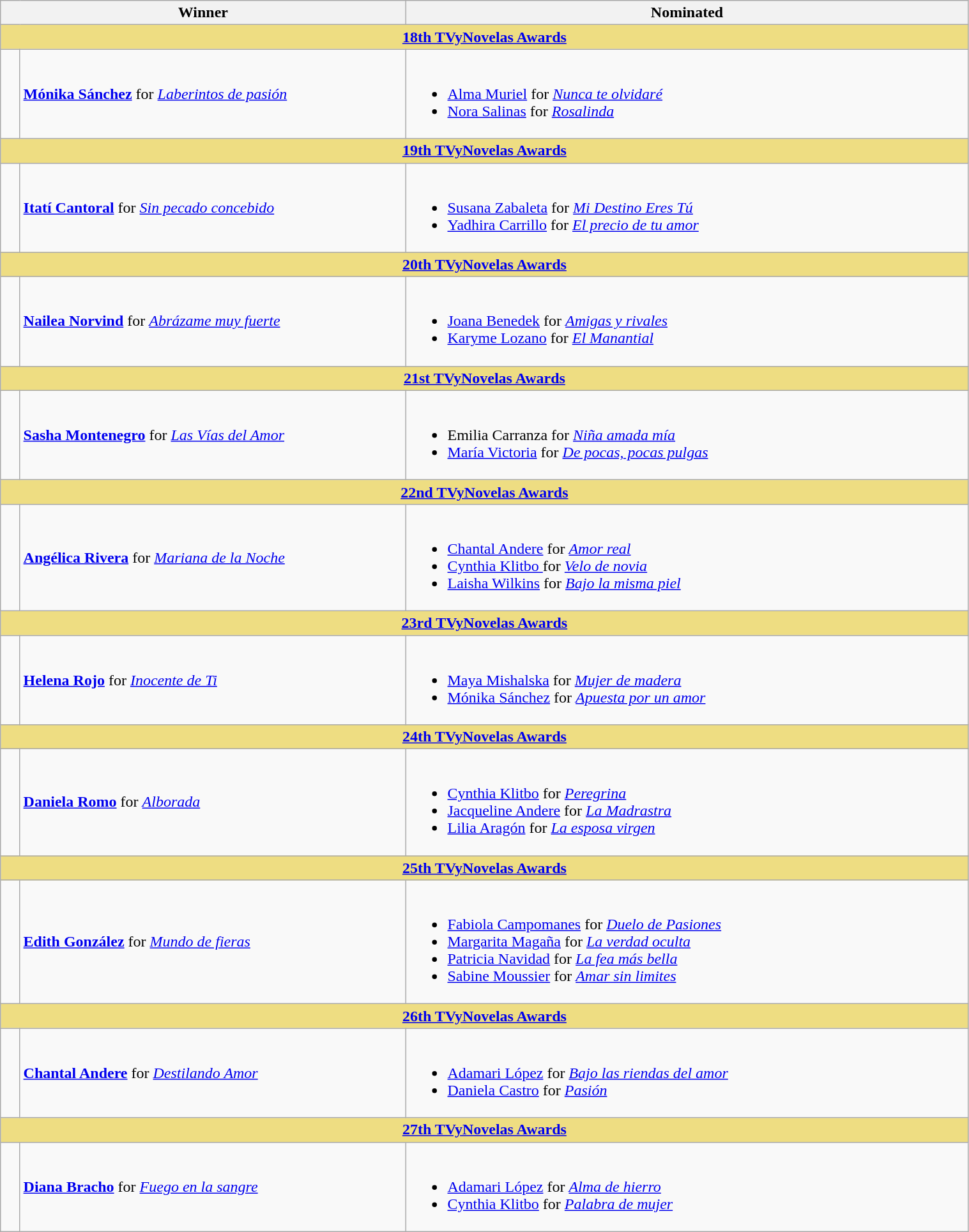<table class="wikitable" width=80%>
<tr align=center>
<th width="150px;" colspan=2; align="center">Winner</th>
<th width="580px;" align="center">Nominated</th>
</tr>
<tr>
<th colspan=9 style="background:#EEDD82;"  align="center"><strong><a href='#'>18th TVyNovelas Awards</a></strong></th>
</tr>
<tr>
<td width=2%></td>
<td><strong><a href='#'>Mónika Sánchez</a></strong> for <em><a href='#'>Laberintos de pasión</a></em></td>
<td><br><ul><li><a href='#'>Alma Muriel</a> for <em><a href='#'>Nunca te olvidaré</a></em></li><li><a href='#'>Nora Salinas</a> for <em><a href='#'>Rosalinda</a></em></li></ul></td>
</tr>
<tr>
<th colspan=9 style="background:#EEDD82;"  align="center"><strong><a href='#'>19th TVyNovelas Awards</a></strong></th>
</tr>
<tr>
<td width=2%></td>
<td><strong><a href='#'>Itatí Cantoral</a></strong> for <em><a href='#'>Sin pecado concebido</a></em></td>
<td><br><ul><li><a href='#'>Susana Zabaleta</a> for <em><a href='#'>Mi Destino Eres Tú</a></em></li><li><a href='#'>Yadhira Carrillo</a> for <em><a href='#'>El precio de tu amor</a></em></li></ul></td>
</tr>
<tr>
<th colspan=9 style="background:#EEDD82;"  align="center"><strong><a href='#'>20th TVyNovelas Awards</a></strong></th>
</tr>
<tr>
<td width=2%></td>
<td><strong><a href='#'>Nailea Norvind</a></strong> for <em><a href='#'>Abrázame muy fuerte</a></em></td>
<td><br><ul><li><a href='#'>Joana Benedek</a> for <em><a href='#'>Amigas y rivales</a></em></li><li><a href='#'>Karyme Lozano</a> for <em><a href='#'>El Manantial</a></em></li></ul></td>
</tr>
<tr>
<th colspan=9 style="background:#EEDD82;"  align="center"><strong><a href='#'>21st TVyNovelas Awards</a></strong></th>
</tr>
<tr>
<td width=2%></td>
<td><strong><a href='#'>Sasha Montenegro</a></strong> for <em><a href='#'>Las Vías del Amor</a></em></td>
<td><br><ul><li>Emilia Carranza for <em><a href='#'>Niña amada mía</a></em></li><li><a href='#'>María Victoria</a> for <em><a href='#'>De pocas, pocas pulgas</a></em></li></ul></td>
</tr>
<tr>
<th colspan=9 style="background:#EEDD82;"  align="center"><strong><a href='#'>22nd TVyNovelas Awards</a></strong></th>
</tr>
<tr>
<td width=2%></td>
<td><strong><a href='#'>Angélica Rivera</a></strong> for <em><a href='#'>Mariana de la Noche</a></em></td>
<td><br><ul><li><a href='#'>Chantal Andere</a> for <em><a href='#'>Amor real</a></em></li><li><a href='#'>Cynthia Klitbo </a> for <em><a href='#'>Velo de novia</a></em></li><li><a href='#'>Laisha Wilkins</a> for <em><a href='#'>Bajo la misma piel</a></em></li></ul></td>
</tr>
<tr>
<th colspan=9 style="background:#EEDD82;"  align="center"><strong><a href='#'>23rd TVyNovelas Awards</a></strong></th>
</tr>
<tr>
<td width=2%></td>
<td><strong><a href='#'>Helena Rojo</a></strong> for <em><a href='#'>Inocente de Ti</a></em></td>
<td><br><ul><li><a href='#'>Maya Mishalska</a> for <em><a href='#'>Mujer de madera</a></em></li><li><a href='#'>Mónika Sánchez</a> for <em><a href='#'>Apuesta por un amor</a></em></li></ul></td>
</tr>
<tr>
<th colspan=9 style="background:#EEDD82;"  align="center"><strong><a href='#'>24th TVyNovelas Awards</a></strong></th>
</tr>
<tr>
<td width=2%></td>
<td><strong><a href='#'>Daniela Romo</a></strong> for <em><a href='#'>Alborada</a></em></td>
<td><br><ul><li><a href='#'>Cynthia Klitbo</a> for <em><a href='#'>Peregrina</a></em></li><li><a href='#'>Jacqueline Andere</a> for <em><a href='#'>La Madrastra</a></em></li><li><a href='#'>Lilia Aragón</a> for <em><a href='#'>La esposa virgen</a></em></li></ul></td>
</tr>
<tr>
<th colspan=9 style="background:#EEDD82;"  align="center"><strong><a href='#'>25th TVyNovelas Awards</a></strong></th>
</tr>
<tr>
<td width=2%></td>
<td><strong><a href='#'>Edith González</a></strong> for <em><a href='#'>Mundo de fieras</a></em></td>
<td><br><ul><li><a href='#'>Fabiola Campomanes</a> for <em><a href='#'>Duelo de Pasiones</a></em></li><li><a href='#'>Margarita Magaña</a> for <em><a href='#'>La verdad oculta</a></em></li><li><a href='#'>Patricia Navidad</a> for <em><a href='#'>La fea más bella</a></em></li><li><a href='#'>Sabine Moussier</a> for <em><a href='#'>Amar sin limites</a></em></li></ul></td>
</tr>
<tr>
<th colspan=9 style="background:#EEDD82;"  align="center"><strong><a href='#'>26th TVyNovelas Awards</a></strong></th>
</tr>
<tr>
<td width=2%></td>
<td><strong><a href='#'>Chantal Andere</a></strong> for <em><a href='#'>Destilando Amor</a></em></td>
<td><br><ul><li><a href='#'>Adamari López</a> for <em><a href='#'>Bajo las riendas del amor</a></em></li><li><a href='#'>Daniela Castro</a> for <em><a href='#'>Pasión</a></em></li></ul></td>
</tr>
<tr>
<th colspan=9 style="background:#EEDD82;"  align="center"><strong><a href='#'>27th TVyNovelas Awards</a></strong></th>
</tr>
<tr>
<td width=2%></td>
<td><strong><a href='#'>Diana Bracho</a></strong> for <em><a href='#'>Fuego en la sangre</a></em></td>
<td><br><ul><li><a href='#'>Adamari López</a> for <em><a href='#'>Alma de hierro</a></em></li><li><a href='#'>Cynthia Klitbo</a> for <em><a href='#'>Palabra de mujer</a></em></li></ul></td>
</tr>
</table>
